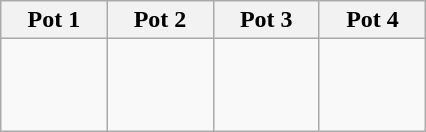<table class="wikitable">
<tr>
<th width=15%>Pot 1</th>
<th width=15%>Pot 2</th>
<th width=15%>Pot 3</th>
<th width=15%>Pot 4</th>
</tr>
<tr>
<td valign="top"><br><br><br></td>
<td valign="top"><br><br><br></td>
<td valign="top"><br><br><br></td>
<td valign="top"><br><br><br></td>
</tr>
</table>
